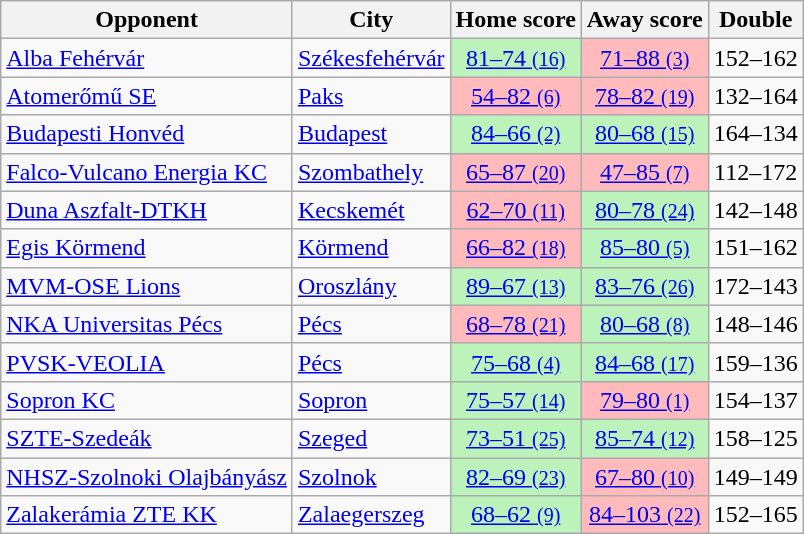<table class="wikitable sortable sticky-header zebra" style="text-align:center; font-size:100%;">
<tr>
<th>Opponent</th>
<th>City</th>
<th>Home score</th>
<th>Away score</th>
<th>Double</th>
</tr>
<tr>
<td align="left"><a href='#'>Alba Fehérvár</a></td>
<td align="left"><a href='#'>Székesfehérvár</a></td>
<td bgcolor=BBF3BB><a href='#'>81–74 <small>(16)</small></a></td>
<td bgcolor=FFBBBB><a href='#'>71–88 <small>(3)</small></a></td>
<td>152–162</td>
</tr>
<tr>
<td align="left"><a href='#'>Atomerőmű SE</a></td>
<td align="left"><a href='#'>Paks</a></td>
<td bgcolor=FFBBBB><a href='#'>54–82 <small>(6)</small></a></td>
<td bgcolor=FFBBBB><a href='#'>78–82 <small>(19)</small></a></td>
<td>132–164</td>
</tr>
<tr>
<td align="left"><a href='#'>Budapesti Honvéd</a></td>
<td align="left"><a href='#'>Budapest</a></td>
<td bgcolor=BBF3BB><a href='#'>84–66 <small>(2)</small></a></td>
<td bgcolor=BBF3BB><a href='#'>80–68 <small>(15)</small></a></td>
<td>164–134</td>
</tr>
<tr>
<td align="left"><a href='#'>Falco-Vulcano Energia KC</a></td>
<td align="left"><a href='#'>Szombathely</a></td>
<td bgcolor=FFBBBB><a href='#'>65–87 <small>(20)</small></a></td>
<td bgcolor=FFBBBB><a href='#'>47–85 <small>(7)</small></a></td>
<td>112–172</td>
</tr>
<tr>
<td align="left"><a href='#'>Duna Aszfalt-DTKH</a></td>
<td align="left"><a href='#'>Kecskemét</a></td>
<td bgcolor=FFBBBB><a href='#'>62–70 <small>(11)</small></a></td>
<td bgcolor=BBF3BB><a href='#'>80–78 <small>(24)</small></a></td>
<td>142–148</td>
</tr>
<tr>
<td align="left"><a href='#'>Egis Körmend</a></td>
<td align="left"><a href='#'>Körmend</a></td>
<td bgcolor=FFBBBB><a href='#'>66–82 <small>(18)</small></a></td>
<td bgcolor=BBF3BB><a href='#'>85–80 <small>(5)</small></a></td>
<td>151–162</td>
</tr>
<tr>
<td align="left"><a href='#'>MVM-OSE Lions</a></td>
<td align="left"><a href='#'>Oroszlány</a></td>
<td bgcolor=BBF3BB><a href='#'>89–67 <small>(13)</small></a></td>
<td bgcolor=BBF3BB><a href='#'>83–76 <small>(26)</small></a></td>
<td>172–143</td>
</tr>
<tr>
<td align="left"><a href='#'>NKA Universitas Pécs</a></td>
<td align="left"><a href='#'>Pécs</a></td>
<td bgcolor=FFBBBB><a href='#'>68–78 <small>(21)</small></a></td>
<td bgcolor=BBF3BB><a href='#'>80–68 <small>(8)</small></a></td>
<td>148–146</td>
</tr>
<tr>
<td align="left"><a href='#'>PVSK-VEOLIA</a></td>
<td align="left"><a href='#'>Pécs</a></td>
<td bgcolor=BBF3BB><a href='#'>75–68 <small>(4)</small></a></td>
<td bgcolor=BBF3BB><a href='#'>84–68 <small>(17)</small></a></td>
<td>159–136</td>
</tr>
<tr>
<td align="left"><a href='#'>Sopron KC</a></td>
<td align="left"><a href='#'>Sopron</a></td>
<td bgcolor=BBF3BB><a href='#'>75–57 <small>(14)</small></a></td>
<td bgcolor=FFBBBB><a href='#'>79–80 <small>(1)</small></a></td>
<td>154–137</td>
</tr>
<tr>
<td align="left"><a href='#'>SZTE-Szedeák</a></td>
<td align="left"><a href='#'>Szeged</a></td>
<td bgcolor=BBF3BB><a href='#'>73–51 <small>(25)</small></a></td>
<td bgcolor=BBF3BB><a href='#'>85–74 <small>(12)</small></a></td>
<td>158–125</td>
</tr>
<tr>
<td align="left"><a href='#'>NHSZ-Szolnoki Olajbányász</a></td>
<td align="left"><a href='#'>Szolnok</a></td>
<td bgcolor=BBF3BB><a href='#'>82–69 <small>(23)</small></a></td>
<td bgcolor=FFBBBB><a href='#'>67–80 <small>(10)</small></a></td>
<td>149–149</td>
</tr>
<tr>
<td align="left"><a href='#'>Zalakerámia ZTE KK</a></td>
<td align="left"><a href='#'>Zalaegerszeg</a></td>
<td bgcolor=BBF3BB><a href='#'>68–62 <small>(9)</small></a></td>
<td bgcolor=FFBBBB><a href='#'>84–103 <small>(22)</small></a></td>
<td>152–165</td>
</tr>
</table>
